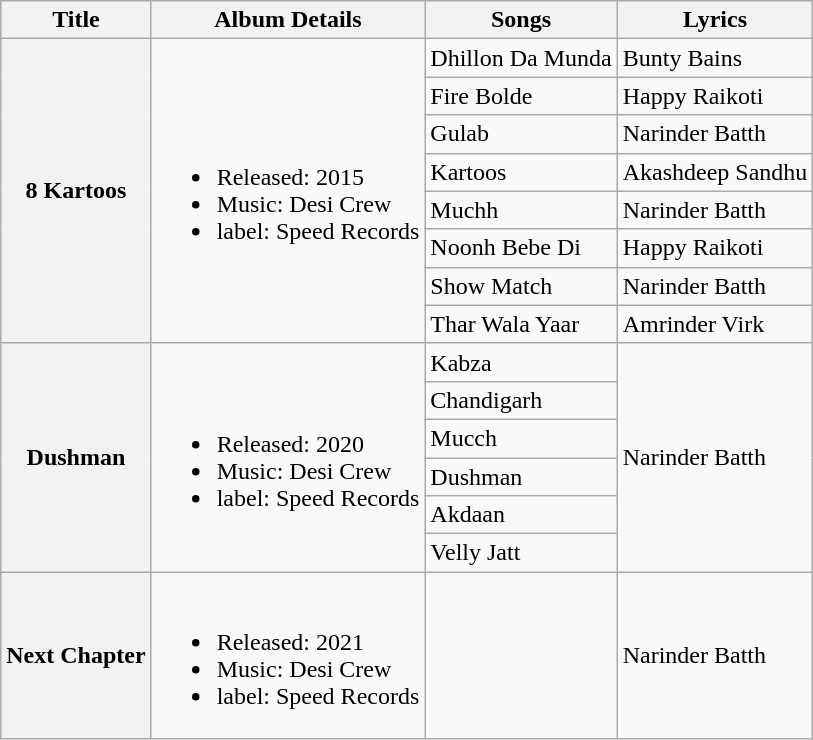<table class="wikitable plainrowheaders">
<tr>
<th>Title</th>
<th>Album Details</th>
<th>Songs</th>
<th>Lyrics</th>
</tr>
<tr>
<th scope="row" rowspan="8">8 Kartoos </th>
<td rowspan="8"><br><ul><li>Released: 2015</li><li>Music: Desi Crew</li><li>label: Speed Records</li></ul></td>
<td>Dhillon Da Munda</td>
<td>Bunty Bains</td>
</tr>
<tr>
<td>Fire Bolde </td>
<td>Happy Raikoti</td>
</tr>
<tr>
<td>Gulab<br></td>
<td>Narinder Batth</td>
</tr>
<tr>
<td>Kartoos</td>
<td>Akashdeep Sandhu</td>
</tr>
<tr>
<td>Muchh</td>
<td>Narinder Batth</td>
</tr>
<tr>
<td>Noonh Bebe Di</td>
<td>Happy Raikoti</td>
</tr>
<tr>
<td>Show Match</td>
<td>Narinder Batth</td>
</tr>
<tr>
<td>Thar Wala Yaar<br></td>
<td>Amrinder Virk</td>
</tr>
<tr>
<th scope="row" rowspan="6">Dushman </th>
<td rowspan="6"><br><ul><li>Released: 2020</li><li>Music: Desi Crew</li><li>label: Speed Records</li></ul></td>
<td>Kabza</td>
<td rowspan="6">Narinder Batth</td>
</tr>
<tr>
<td>Chandigarh </td>
</tr>
<tr>
<td>Mucch</td>
</tr>
<tr>
<td>Dushman</td>
</tr>
<tr>
<td>Akdaan </td>
</tr>
<tr>
<td>Velly Jatt</td>
</tr>
<tr>
<th scope="row">Next Chapter</th>
<td><br><ul><li>Released: 2021</li><li>Music: Desi Crew</li><li>label: Speed Records</li></ul></td>
<td></td>
<td>Narinder Batth</td>
</tr>
</table>
